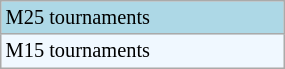<table class="wikitable" style="font-size:85%; width:15%;">
<tr style="background:lightblue;">
<td>M25 tournaments</td>
</tr>
<tr style="background:#f0f8ff;">
<td>M15 tournaments</td>
</tr>
</table>
